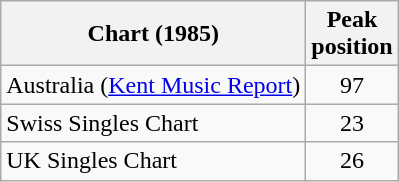<table class="wikitable sortable">
<tr>
<th>Chart (1985)</th>
<th>Peak<br>position</th>
</tr>
<tr>
<td align="left">Australia (<a href='#'>Kent Music Report</a>)</td>
<td style="text-align:center;">97</td>
</tr>
<tr>
<td align="left">Swiss Singles Chart</td>
<td style="text-align:center;">23</td>
</tr>
<tr>
<td align="left">UK Singles Chart</td>
<td style="text-align:center;">26</td>
</tr>
</table>
